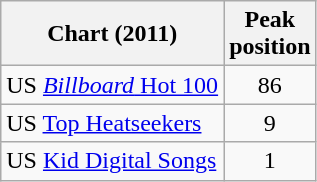<table class="wikitable sortable">
<tr>
<th scope="col">Chart (2011)</th>
<th scope="col">Peak<br>position</th>
</tr>
<tr>
<td>US <a href='#'><em>Billboard</em> Hot 100</a></td>
<td style="text-align:center;">86</td>
</tr>
<tr>
<td>US <a href='#'>Top Heatseekers</a></td>
<td style="text-align:center;">9</td>
</tr>
<tr>
<td>US <a href='#'>Kid Digital Songs</a></td>
<td style="text-align:center;">1</td>
</tr>
</table>
